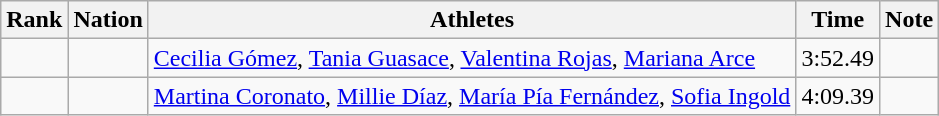<table class="wikitable sortable" style="text-align:center">
<tr>
<th>Rank</th>
<th>Nation</th>
<th>Athletes</th>
<th>Time</th>
<th>Note</th>
</tr>
<tr>
<td></td>
<td align=left></td>
<td align=left><a href='#'>Cecilia Gómez</a>, <a href='#'>Tania Guasace</a>, <a href='#'>Valentina Rojas</a>, <a href='#'>Mariana Arce</a></td>
<td>3:52.49</td>
<td></td>
</tr>
<tr>
<td></td>
<td align=left></td>
<td align=left><a href='#'>Martina Coronato</a>, <a href='#'>Millie Díaz</a>, <a href='#'>María Pía Fernández</a>, <a href='#'>Sofia Ingold</a></td>
<td>4:09.39</td>
<td></td>
</tr>
</table>
